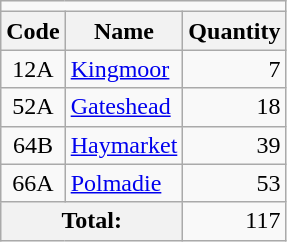<table class="wikitable floatright">
<tr>
<td colspan=3></td>
</tr>
<tr>
<th>Code</th>
<th>Name</th>
<th>Quantity</th>
</tr>
<tr>
<td style="text-align:center">12A</td>
<td><a href='#'>Kingmoor</a></td>
<td style="text-align:right">7</td>
</tr>
<tr>
<td style="text-align:center">52A</td>
<td><a href='#'>Gateshead</a></td>
<td style="text-align:right">18</td>
</tr>
<tr>
<td style="text-align:center">64B</td>
<td><a href='#'>Haymarket</a></td>
<td style="text-align:right">39</td>
</tr>
<tr>
<td style="text-align:center">66A</td>
<td><a href='#'>Polmadie</a></td>
<td style="text-align:right">53</td>
</tr>
<tr>
<th colspan=2 scope=row>Total:</th>
<td style="text-align:right">117</td>
</tr>
</table>
